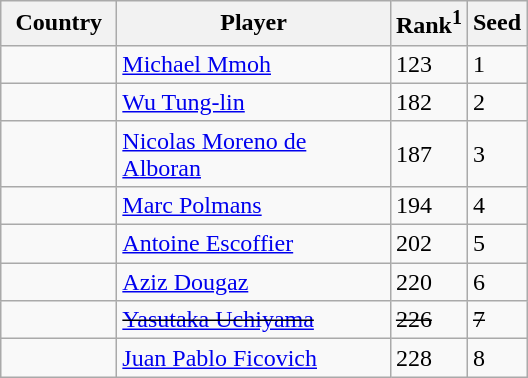<table class="sortable wikitable">
<tr>
<th width="70">Country</th>
<th width="175">Player</th>
<th>Rank<sup>1</sup></th>
<th>Seed</th>
</tr>
<tr>
<td></td>
<td><a href='#'>Michael Mmoh</a></td>
<td>123</td>
<td>1</td>
</tr>
<tr>
<td></td>
<td><a href='#'>Wu Tung-lin</a></td>
<td>182</td>
<td>2</td>
</tr>
<tr>
<td></td>
<td><a href='#'>Nicolas Moreno de Alboran</a></td>
<td>187</td>
<td>3</td>
</tr>
<tr>
<td></td>
<td><a href='#'>Marc Polmans</a></td>
<td>194</td>
<td>4</td>
</tr>
<tr>
<td></td>
<td><a href='#'>Antoine Escoffier</a></td>
<td>202</td>
<td>5</td>
</tr>
<tr>
<td></td>
<td><a href='#'>Aziz Dougaz</a></td>
<td>220</td>
<td>6</td>
</tr>
<tr>
<td><s></s></td>
<td><s><a href='#'>Yasutaka Uchiyama</a></s></td>
<td><s>226</s></td>
<td><s>7</s></td>
</tr>
<tr>
<td></td>
<td><a href='#'>Juan Pablo Ficovich</a></td>
<td>228</td>
<td>8</td>
</tr>
</table>
